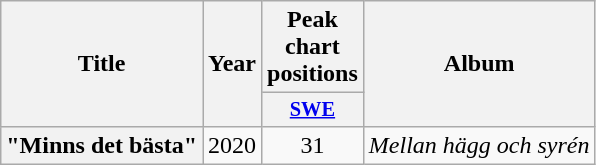<table class="wikitable plainrowheaders" style="text-align:center">
<tr>
<th rowspan="2" scope="col">Title</th>
<th rowspan="2" scope="col">Year</th>
<th colspan="1" scope="col">Peak chart positions</th>
<th rowspan="2" scope="col">Album</th>
</tr>
<tr>
<th scope="col" style="width:3em;font-size:85%;"><a href='#'>SWE</a></th>
</tr>
<tr>
<th scope="row">"Minns det bästa"</th>
<td>2020</td>
<td>31<br></td>
<td><em>Mellan hägg och syrén</em></td>
</tr>
</table>
